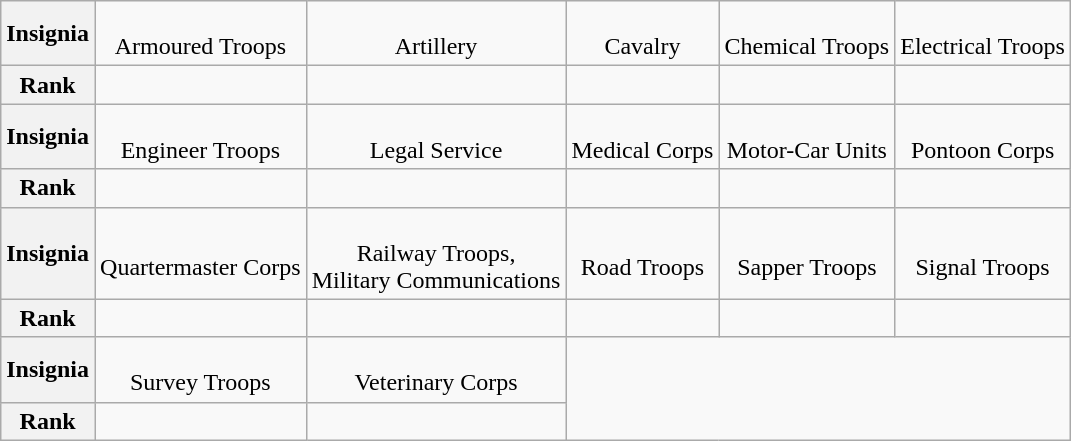<table class="wikitable" style="text-align:center;">
<tr>
<th>Insignia</th>
<td><br>Armoured Troops</td>
<td><br>Artillery</td>
<td><br>Cavalry</td>
<td><br>Chemical Troops</td>
<td><br>Electrical Troops</td>
</tr>
<tr style="text-align:center;">
<th>Rank</th>
<td>  </td>
<td>  </td>
<td> </td>
<td>  </td>
<td>  </td>
</tr>
<tr style="text-align:center;">
<th>Insignia</th>
<td><br>Engineer Troops</td>
<td><br>Legal Service</td>
<td><br>Medical Corps</td>
<td><br>Motor-Car Units</td>
<td><br>Pontoon Corps</td>
</tr>
<tr style="text-align:center;">
<th>Rank</th>
<td>  </td>
<td> </td>
<td> </td>
<td>  </td>
<td>  </td>
</tr>
<tr style="text-align:center;">
<th>Insignia</th>
<td><br>Quartermaster Corps</td>
<td><br>Railway Troops,<br>Military Communications</td>
<td><br>Road Troops</td>
<td><br>Sapper Troops</td>
<td><br>Signal Troops</td>
</tr>
<tr style="text-align:center;">
<th>Rank</th>
<td> </td>
<td>  </td>
<td>  </td>
<td>  </td>
<td>  </td>
</tr>
<tr style="text-align:center;">
<th>Insignia</th>
<td><br>Survey Troops</td>
<td><br>Veterinary Corps</td>
</tr>
<tr style="text-align:center;">
<th>Rank</th>
<td>  </td>
<td> </td>
</tr>
</table>
